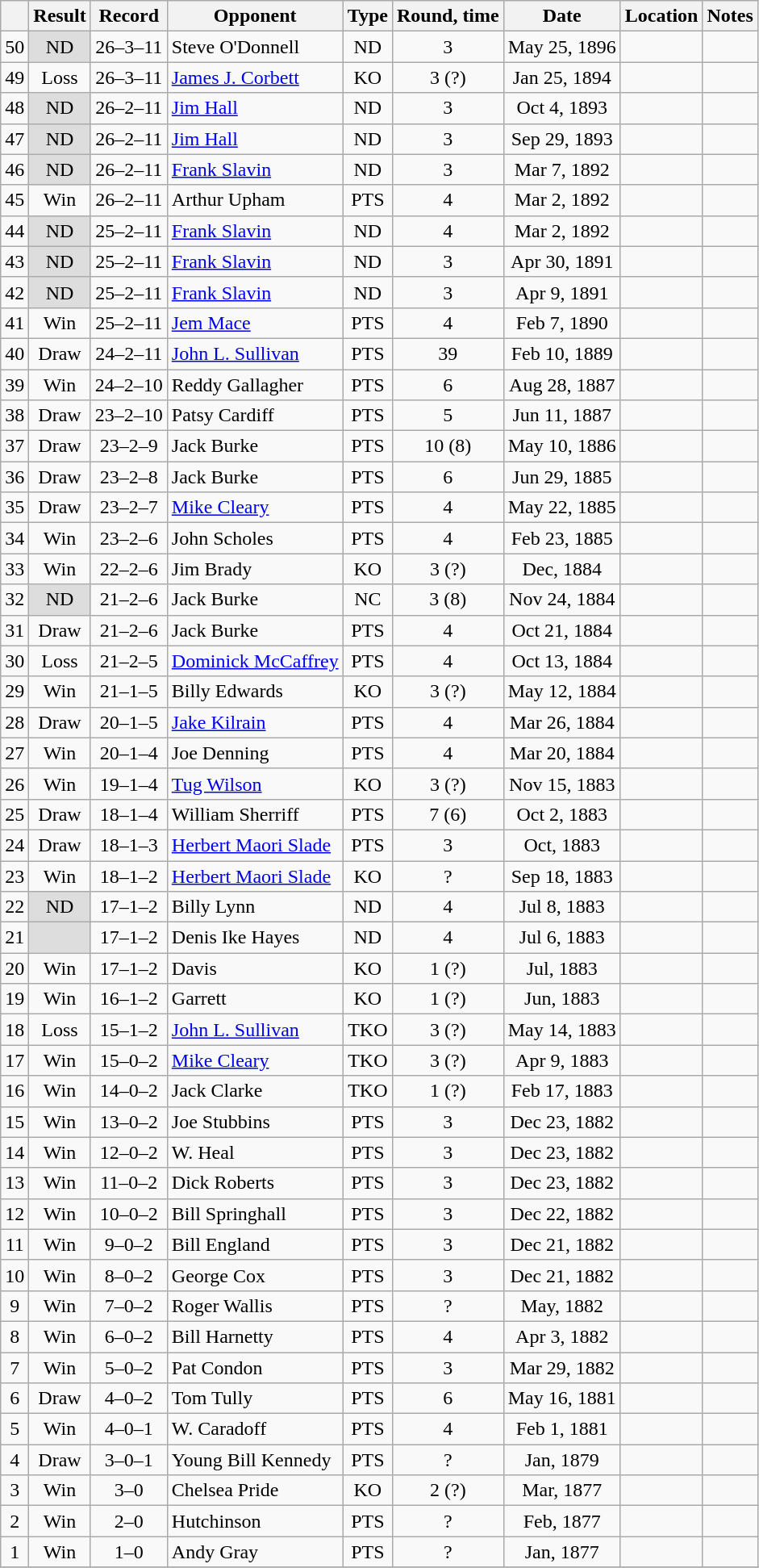<table class="wikitable" style="text-align:center">
<tr>
<th></th>
<th>Result</th>
<th>Record</th>
<th>Opponent</th>
<th>Type</th>
<th>Round, time</th>
<th>Date</th>
<th>Location</th>
<th>Notes</th>
</tr>
<tr>
<td>50</td>
<td style="background:#DDD">ND</td>
<td>26–3–11 </td>
<td align=left>Steve O'Donnell</td>
<td>ND</td>
<td>3</td>
<td>May 25, 1896</td>
<td style="text-align:left;"></td>
<td></td>
</tr>
<tr>
<td>49</td>
<td>Loss</td>
<td>26–3–11 </td>
<td align=left><a href='#'>James J. Corbett</a></td>
<td>KO</td>
<td>3 (?)</td>
<td>Jan 25, 1894</td>
<td style="text-align:left;"></td>
<td style="text-align:left;"></td>
</tr>
<tr>
<td>48</td>
<td style="background:#DDD">ND</td>
<td>26–2–11 </td>
<td align=left><a href='#'>Jim Hall</a></td>
<td>ND</td>
<td>3</td>
<td>Oct 4, 1893</td>
<td style="text-align:left;"></td>
<td></td>
</tr>
<tr>
<td>47</td>
<td style="background:#DDD">ND</td>
<td>26–2–11 </td>
<td align=left><a href='#'>Jim Hall</a></td>
<td>ND</td>
<td>3</td>
<td>Sep 29, 1893</td>
<td style="text-align:left;"></td>
<td></td>
</tr>
<tr>
<td>46</td>
<td style="background:#DDD">ND</td>
<td>26–2–11 </td>
<td align=left><a href='#'>Frank Slavin</a></td>
<td>ND</td>
<td>3</td>
<td>Mar 7, 1892</td>
<td style="text-align:left;"></td>
<td></td>
</tr>
<tr>
<td>45</td>
<td>Win</td>
<td>26–2–11 </td>
<td align=left>Arthur Upham</td>
<td>PTS</td>
<td>4</td>
<td>Mar 2, 1892</td>
<td style="text-align:left;"></td>
<td style="text-align:left;"></td>
</tr>
<tr>
<td>44</td>
<td style="background:#DDD">ND</td>
<td>25–2–11 </td>
<td align=left><a href='#'>Frank Slavin</a></td>
<td>ND</td>
<td>4</td>
<td>Mar 2, 1892</td>
<td style="text-align:left;"></td>
<td></td>
</tr>
<tr>
<td>43</td>
<td style="background:#DDD">ND</td>
<td>25–2–11 </td>
<td align=left><a href='#'>Frank Slavin</a></td>
<td>ND</td>
<td>3</td>
<td>Apr 30, 1891</td>
<td style="text-align:left;"></td>
<td></td>
</tr>
<tr>
<td>42</td>
<td style="background:#DDD">ND</td>
<td>25–2–11 </td>
<td align=left><a href='#'>Frank Slavin</a></td>
<td>ND</td>
<td>3</td>
<td>Apr 9, 1891</td>
<td style="text-align:left;"></td>
<td></td>
</tr>
<tr>
<td>41</td>
<td>Win</td>
<td>25–2–11 </td>
<td align=left><a href='#'>Jem Mace</a></td>
<td>PTS</td>
<td>4</td>
<td>Feb 7, 1890</td>
<td style="text-align:left;"></td>
<td></td>
</tr>
<tr>
<td>40</td>
<td>Draw</td>
<td>24–2–11 </td>
<td align=left><a href='#'>John L. Sullivan</a></td>
<td>PTS</td>
<td>39</td>
<td>Feb 10, 1889</td>
<td style="text-align:left;"></td>
<td style="text-align:left;"></td>
</tr>
<tr>
<td>39</td>
<td>Win</td>
<td>24–2–10 </td>
<td align=left>Reddy Gallagher</td>
<td>PTS</td>
<td>6</td>
<td>Aug 28, 1887</td>
<td style="text-align:left;"></td>
<td></td>
</tr>
<tr>
<td>38</td>
<td>Draw</td>
<td>23–2–10 </td>
<td align=left>Patsy Cardiff</td>
<td>PTS</td>
<td>5</td>
<td>Jun 11, 1887</td>
<td style="text-align:left;"></td>
<td style="text-align:left;"></td>
</tr>
<tr>
<td>37</td>
<td>Draw</td>
<td>23–2–9 </td>
<td align=left>Jack Burke</td>
<td>PTS</td>
<td>10 (8)</td>
<td>May 10, 1886</td>
<td style="text-align:left;"></td>
<td style="text-align:left;"></td>
</tr>
<tr>
<td>36</td>
<td>Draw</td>
<td>23–2–8 </td>
<td align=left>Jack Burke</td>
<td>PTS</td>
<td>6</td>
<td>Jun 29, 1885</td>
<td style="text-align:left;"></td>
<td></td>
</tr>
<tr>
<td>35</td>
<td>Draw</td>
<td>23–2–7 </td>
<td align=left><a href='#'>Mike Cleary</a></td>
<td>PTS</td>
<td>4</td>
<td>May 22, 1885</td>
<td style="text-align:left;"></td>
<td></td>
</tr>
<tr>
<td>34</td>
<td>Win</td>
<td>23–2–6 </td>
<td align=left>John Scholes</td>
<td>PTS</td>
<td>4</td>
<td>Feb 23, 1885</td>
<td style="text-align:left;"></td>
<td></td>
</tr>
<tr>
<td>33</td>
<td>Win</td>
<td>22–2–6 </td>
<td align=left>Jim Brady</td>
<td>KO</td>
<td>3 (?)</td>
<td>Dec, 1884</td>
<td style="text-align:left;"></td>
<td style="text-align:left;"></td>
</tr>
<tr>
<td>32</td>
<td style="background:#DDD">ND</td>
<td>21–2–6 </td>
<td align=left>Jack Burke</td>
<td>NC</td>
<td>3 (8)</td>
<td>Nov 24, 1884</td>
<td style="text-align:left;"></td>
<td></td>
</tr>
<tr>
<td>31</td>
<td>Draw</td>
<td>21–2–6 </td>
<td align=left>Jack Burke</td>
<td>PTS</td>
<td>4</td>
<td>Oct 21, 1884</td>
<td style="text-align:left;"></td>
<td></td>
</tr>
<tr>
<td>30</td>
<td>Loss</td>
<td>21–2–5 </td>
<td align=left><a href='#'>Dominick McCaffrey</a></td>
<td>PTS</td>
<td>4</td>
<td>Oct 13, 1884</td>
<td style="text-align:left;"></td>
<td></td>
</tr>
<tr>
<td>29</td>
<td>Win</td>
<td>21–1–5 </td>
<td align=left>Billy Edwards</td>
<td>KO</td>
<td>3 (?)</td>
<td>May 12, 1884</td>
<td style="text-align:left;"></td>
<td style="text-align:left;"></td>
</tr>
<tr>
<td>28</td>
<td>Draw</td>
<td>20–1–5 </td>
<td align=left><a href='#'>Jake Kilrain</a></td>
<td>PTS</td>
<td>4</td>
<td>Mar 26, 1884</td>
<td style="text-align:left;"></td>
<td></td>
</tr>
<tr>
<td>27</td>
<td>Win</td>
<td>20–1–4 </td>
<td align=left>Joe Denning</td>
<td>PTS</td>
<td>4</td>
<td>Mar 20, 1884</td>
<td style="text-align:left;"></td>
<td></td>
</tr>
<tr>
<td>26</td>
<td>Win</td>
<td>19–1–4 </td>
<td align=left><a href='#'>Tug Wilson</a></td>
<td>KO</td>
<td>3 (?)</td>
<td>Nov 15, 1883</td>
<td style="text-align:left;"></td>
<td></td>
</tr>
<tr>
<td>25</td>
<td>Draw</td>
<td>18–1–4 </td>
<td align=left>William Sherriff</td>
<td>PTS</td>
<td>7 (6)</td>
<td>Oct 2, 1883</td>
<td style="text-align:left;"></td>
<td style="text-align:left;"></td>
</tr>
<tr>
<td>24</td>
<td>Draw</td>
<td>18–1–3 </td>
<td align=left><a href='#'>Herbert Maori Slade</a></td>
<td>PTS</td>
<td>3</td>
<td>Oct, 1883</td>
<td style="text-align:left;"></td>
<td></td>
</tr>
<tr>
<td>23</td>
<td>Win</td>
<td>18–1–2 </td>
<td align=left><a href='#'>Herbert Maori Slade</a></td>
<td>KO</td>
<td>?</td>
<td>Sep 18, 1883</td>
<td style="text-align:left;"></td>
<td></td>
</tr>
<tr>
<td>22</td>
<td style="background:#DDD">ND</td>
<td>17–1–2 </td>
<td align=left>Billy Lynn</td>
<td>ND</td>
<td>4</td>
<td>Jul 8, 1883</td>
<td style="text-align:left;"></td>
<td></td>
</tr>
<tr>
<td>21</td>
<td style="background:#DDD"></td>
<td>17–1–2 </td>
<td align=left>Denis Ike Hayes</td>
<td>ND</td>
<td>4</td>
<td>Jul 6, 1883</td>
<td style="text-align:left;"></td>
<td></td>
</tr>
<tr>
<td>20</td>
<td>Win</td>
<td>17–1–2</td>
<td align=left>Davis</td>
<td>KO</td>
<td>1 (?)</td>
<td>Jul, 1883</td>
<td style="text-align:left;"></td>
<td></td>
</tr>
<tr>
<td>19</td>
<td>Win</td>
<td>16–1–2</td>
<td align=left>Garrett</td>
<td>KO</td>
<td>1 (?)</td>
<td>Jun, 1883</td>
<td style="text-align:left;"></td>
<td></td>
</tr>
<tr>
<td>18</td>
<td>Loss</td>
<td>15–1–2</td>
<td align=left><a href='#'>John L. Sullivan</a></td>
<td>TKO</td>
<td>3 (?)</td>
<td>May 14, 1883</td>
<td style="text-align:left;"></td>
<td></td>
</tr>
<tr>
<td>17</td>
<td>Win</td>
<td>15–0–2</td>
<td align=left><a href='#'>Mike Cleary</a></td>
<td>TKO</td>
<td>3 (?)</td>
<td>Apr 9, 1883</td>
<td style="text-align:left;"></td>
<td style="text-align:left;"></td>
</tr>
<tr>
<td>16</td>
<td>Win</td>
<td>14–0–2</td>
<td align=left>Jack Clarke</td>
<td>TKO</td>
<td>1 (?)</td>
<td>Feb 17, 1883</td>
<td style="text-align:left;"></td>
<td></td>
</tr>
<tr>
<td>15</td>
<td>Win</td>
<td>13–0–2</td>
<td align=left>Joe Stubbins</td>
<td>PTS</td>
<td>3</td>
<td>Dec 23, 1882</td>
<td style="text-align:left;"></td>
<td style="text-align:left;"></td>
</tr>
<tr>
<td>14</td>
<td>Win</td>
<td>12–0–2</td>
<td align=left>W. Heal</td>
<td>PTS</td>
<td>3</td>
<td>Dec 23, 1882</td>
<td style="text-align:left;"></td>
<td style="text-align:left;"></td>
</tr>
<tr>
<td>13</td>
<td>Win</td>
<td>11–0–2</td>
<td align=left>Dick Roberts</td>
<td>PTS</td>
<td>3</td>
<td>Dec 23, 1882</td>
<td style="text-align:left;"></td>
<td></td>
</tr>
<tr>
<td>12</td>
<td>Win</td>
<td>10–0–2</td>
<td align=left>Bill Springhall</td>
<td>PTS</td>
<td>3</td>
<td>Dec 22, 1882</td>
<td style="text-align:left;"></td>
<td></td>
</tr>
<tr>
<td>11</td>
<td>Win</td>
<td>9–0–2</td>
<td align=left>Bill England</td>
<td>PTS</td>
<td>3</td>
<td>Dec 21, 1882</td>
<td style="text-align:left;"></td>
<td style="text-align:left;"></td>
</tr>
<tr>
<td>10</td>
<td>Win</td>
<td>8–0–2</td>
<td align=left>George Cox</td>
<td>PTS</td>
<td>3</td>
<td>Dec 21, 1882</td>
<td style="text-align:left;"></td>
<td></td>
</tr>
<tr>
<td>9</td>
<td>Win</td>
<td>7–0–2</td>
<td align=left>Roger Wallis</td>
<td>PTS</td>
<td>?</td>
<td>May, 1882</td>
<td style="text-align:left;"></td>
<td></td>
</tr>
<tr>
<td>8</td>
<td>Win</td>
<td>6–0–2</td>
<td align=left>Bill Harnetty</td>
<td>PTS</td>
<td>4</td>
<td>Apr 3, 1882</td>
<td style="text-align:left;"></td>
<td></td>
</tr>
<tr>
<td>7</td>
<td>Win</td>
<td>5–0–2</td>
<td align=left>Pat Condon</td>
<td>PTS</td>
<td>3</td>
<td>Mar 29, 1882</td>
<td style="text-align:left;"></td>
<td></td>
</tr>
<tr>
<td>6</td>
<td>Draw</td>
<td>4–0–2</td>
<td align=left>Tom Tully</td>
<td>PTS</td>
<td>6</td>
<td>May 16, 1881</td>
<td style="text-align:left;"></td>
<td></td>
</tr>
<tr>
<td>5</td>
<td>Win</td>
<td>4–0–1</td>
<td align=left>W. Caradoff</td>
<td>PTS</td>
<td>4</td>
<td>Feb 1, 1881</td>
<td style="text-align:left;"></td>
<td></td>
</tr>
<tr>
<td>4</td>
<td>Draw</td>
<td>3–0–1</td>
<td align=left>Young Bill Kennedy</td>
<td>PTS</td>
<td>?</td>
<td>Jan, 1879</td>
<td style="text-align:left;"></td>
<td style="text-align:left;"></td>
</tr>
<tr>
<td>3</td>
<td>Win</td>
<td>3–0</td>
<td align=left>Chelsea Pride</td>
<td>KO</td>
<td>2 (?)</td>
<td>Mar, 1877</td>
<td style="text-align:left;"></td>
<td style="text-align:left;"></td>
</tr>
<tr>
<td>2</td>
<td>Win</td>
<td>2–0</td>
<td align=left>Hutchinson</td>
<td>PTS</td>
<td>?</td>
<td>Feb, 1877</td>
<td style="text-align:left;"></td>
<td style="text-align:left;"></td>
</tr>
<tr>
<td>1</td>
<td>Win</td>
<td>1–0</td>
<td align=left>Andy Gray</td>
<td>PTS</td>
<td>?</td>
<td>Jan, 1877</td>
<td style="text-align:left;"></td>
<td style="text-align:left;"></td>
</tr>
<tr>
</tr>
</table>
